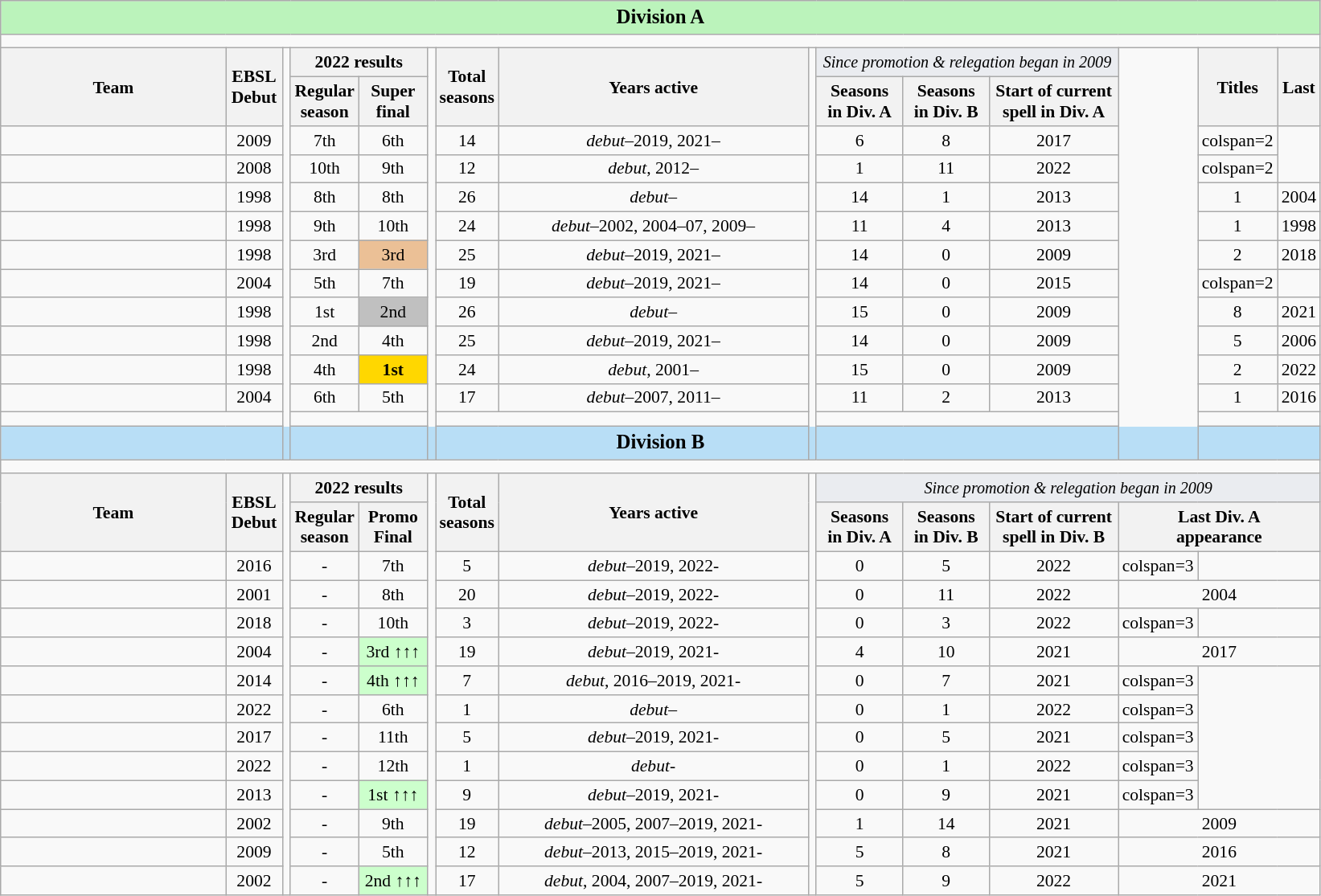<table class="wikitable" style="text-align:center; font-size:90%">
<tr>
<td colspan=15 bgcolor=#bbf3bb style="font-size:115%"><strong>Division A</strong></td>
</tr>
<tr>
<td height=5 colspan=15></td>
</tr>
<tr>
<th rowspan=2 width=180>Team</th>
<th rowspan=2 width=40>EBSL<br>Debut</th>
<td rowspan=14></td>
<th colspan=2>2022 results</th>
<td rowspan=14></td>
<th rowspan=2>Total<br>seasons</th>
<th rowspan=2 width=250>Years active</th>
<td rowspan=14></td>
<td colspan=3 bgcolor=#eaecf0 style="font-size:93%"><em>Since promotion & relegation began in 2009</em></td>
<td rowspan=14></td>
<th rowspan=2>Titles</th>
<th rowspan=2>Last</th>
</tr>
<tr>
<th width=50>Regular<br>season</th>
<th width=50>Super<br>final</th>
<th width=65>Seasons<br>in Div. A</th>
<th width=65>Seasons<br>in Div. B</th>
<th width=100>Start of current<br>spell in Div. A</th>
</tr>
<tr>
<td style="text-align:left"></td>
<td>2009</td>
<td>7th</td>
<td>6th</td>
<td>14</td>
<td><em>debut</em>–2019, 2021–</td>
<td>6</td>
<td>8</td>
<td>2017</td>
<td>colspan=2 </td>
</tr>
<tr>
<td style="text-align:left"></td>
<td>2008</td>
<td>10th</td>
<td>9th</td>
<td>12</td>
<td><em>debut</em>, 2012–</td>
<td>1</td>
<td>11</td>
<td>2022</td>
<td>colspan=2 </td>
</tr>
<tr>
<td style="text-align:left"></td>
<td>1998</td>
<td>8th</td>
<td>8th</td>
<td>26</td>
<td><em>debut</em>–</td>
<td>14</td>
<td>1</td>
<td>2013</td>
<td>1</td>
<td>2004</td>
</tr>
<tr>
<td style="text-align:left"></td>
<td>1998</td>
<td>9th</td>
<td>10th</td>
<td>24</td>
<td><em>debut</em>–2002, 2004–07, 2009–</td>
<td>11</td>
<td>4</td>
<td>2013</td>
<td>1</td>
<td>1998</td>
</tr>
<tr>
<td style="text-align:left"></td>
<td>1998</td>
<td>3rd</td>
<td bgcolor="#ebc096">3rd</td>
<td>25</td>
<td><em>debut</em>–2019, 2021–</td>
<td>14</td>
<td>0</td>
<td>2009</td>
<td>2</td>
<td>2018</td>
</tr>
<tr>
<td style="text-align:left"></td>
<td>2004</td>
<td>5th</td>
<td>7th</td>
<td>19</td>
<td><em>debut</em>–2019, 2021–</td>
<td>14</td>
<td>0</td>
<td>2015</td>
<td>colspan=2 </td>
</tr>
<tr>
<td style="text-align:left"></td>
<td>1998</td>
<td>1st</td>
<td bgcolor="silver">2nd</td>
<td>26</td>
<td><em>debut</em>–</td>
<td>15</td>
<td>0</td>
<td>2009</td>
<td>8</td>
<td>2021</td>
</tr>
<tr>
<td style="text-align:left"></td>
<td>1998</td>
<td>2nd</td>
<td>4th</td>
<td>25</td>
<td><em>debut</em>–2019, 2021–</td>
<td>14</td>
<td>0</td>
<td>2009</td>
<td>5</td>
<td>2006</td>
</tr>
<tr>
<td style="text-align:left"></td>
<td>1998</td>
<td>4th</td>
<td bgcolor=gold><strong>1st</strong></td>
<td>24</td>
<td><em>debut</em>, 2001–</td>
<td>15</td>
<td>0</td>
<td>2009</td>
<td>2</td>
<td>2022</td>
</tr>
<tr>
<td style="text-align:left"></td>
<td>2004</td>
<td>6th</td>
<td>5th</td>
<td>17</td>
<td><em>debut</em>–2007, 2011–</td>
<td>11</td>
<td>2</td>
<td>2013</td>
<td>1</td>
<td>2016</td>
</tr>
<tr>
<td height=5 colspan=15></td>
</tr>
<tr>
<td colspan=15 bgcolor=#b8def6 style="font-size:115%"><strong>Division B</strong></td>
</tr>
<tr>
<td height=5 colspan=15></td>
</tr>
<tr>
<th rowspan=2 width=180>Team</th>
<th rowspan=2 width=40>EBSL<br>Debut</th>
<td rowspan=18></td>
<th colspan=2>2022 results</th>
<td rowspan=18></td>
<th rowspan=2>Total<br>seasons</th>
<th rowspan=2>Years active</th>
<td rowspan=18></td>
<td colspan=6 bgcolor=#eaecf0 style="font-size:93%"><em>Since promotion & relegation began in 2009</em></td>
</tr>
<tr>
<th width=50>Regular<br>season</th>
<th width=50>Promo<br>Final</th>
<th>Seasons<br>in Div. A</th>
<th>Seasons<br>in Div. B</th>
<th>Start of current<br>spell in Div. B</th>
<th colspan=3>Last Div. A<br>appearance</th>
</tr>
<tr>
<td style="text-align:left"></td>
<td>2016</td>
<td>-</td>
<td>7th</td>
<td>5</td>
<td><em>debut</em>–2019, 2022-</td>
<td>0</td>
<td>5</td>
<td>2022</td>
<td>colspan=3</td>
</tr>
<tr>
<td style="text-align:left"></td>
<td>2001</td>
<td>-</td>
<td>8th</td>
<td>20</td>
<td><em>debut</em>–2019, 2022-</td>
<td>0</td>
<td>11</td>
<td>2022</td>
<td colspan=3>2004</td>
</tr>
<tr>
<td style="text-align:left"></td>
<td>2018</td>
<td>-</td>
<td>10th</td>
<td>3</td>
<td><em>debut</em>–2019, 2022-</td>
<td>0</td>
<td>3</td>
<td>2022</td>
<td>colspan=3</td>
</tr>
<tr>
<td style="text-align:left"></td>
<td>2004</td>
<td>-</td>
<td bgcolor=#ccffcc>3rd <strong>↑↑↑</strong></td>
<td>19</td>
<td><em>debut</em>–2019, 2021-</td>
<td>4</td>
<td>10</td>
<td>2021</td>
<td colspan=3>2017</td>
</tr>
<tr>
<td style="text-align:left"></td>
<td>2014</td>
<td>-</td>
<td bgcolor=#ccffcc>4th <strong>↑↑↑</strong></td>
<td>7</td>
<td><em>debut</em>, 2016–2019, 2021-</td>
<td>0</td>
<td>7</td>
<td>2021</td>
<td>colspan=3</td>
</tr>
<tr>
<td style="text-align:left"></td>
<td>2022</td>
<td>-</td>
<td>6th</td>
<td>1</td>
<td><em>debut</em>–</td>
<td>0</td>
<td>1</td>
<td>2022</td>
<td>colspan=3 </td>
</tr>
<tr>
<td style="text-align:left"></td>
<td>2017</td>
<td>-</td>
<td>11th</td>
<td>5</td>
<td><em>debut</em>–2019, 2021-</td>
<td>0</td>
<td>5</td>
<td>2021</td>
<td>colspan=3 </td>
</tr>
<tr>
<td style="text-align:left"></td>
<td>2022</td>
<td>-</td>
<td>12th</td>
<td>1</td>
<td><em>debut</em>-</td>
<td>0</td>
<td>1</td>
<td>2022</td>
<td>colspan=3 </td>
</tr>
<tr>
<td style="text-align:left"></td>
<td>2013</td>
<td>-</td>
<td bgcolor=#ccffcc>1st <strong>↑↑↑</strong></td>
<td>9</td>
<td><em>debut</em>–2019, 2021-</td>
<td>0</td>
<td>9</td>
<td>2021</td>
<td>colspan=3 </td>
</tr>
<tr>
<td style="text-align:left"></td>
<td>2002</td>
<td>-</td>
<td>9th</td>
<td>19</td>
<td><em>debut</em>–2005, 2007–2019, 2021-</td>
<td>1</td>
<td>14</td>
<td>2021</td>
<td colspan=3>2009</td>
</tr>
<tr>
<td style="text-align:left"></td>
<td>2009</td>
<td>-</td>
<td>5th</td>
<td>12</td>
<td><em>debut</em>–2013, 2015–2019, 2021-</td>
<td>5</td>
<td>8</td>
<td>2021</td>
<td colspan=3>2016</td>
</tr>
<tr>
<td style="text-align:left"></td>
<td>2002</td>
<td>-</td>
<td bgcolor=#ccffcc>2nd <strong>↑↑↑</strong></td>
<td>17</td>
<td><em>debut</em>, 2004, 2007–2019, 2021-</td>
<td>5</td>
<td>9</td>
<td>2022</td>
<td colspan=3>2021</td>
</tr>
</table>
